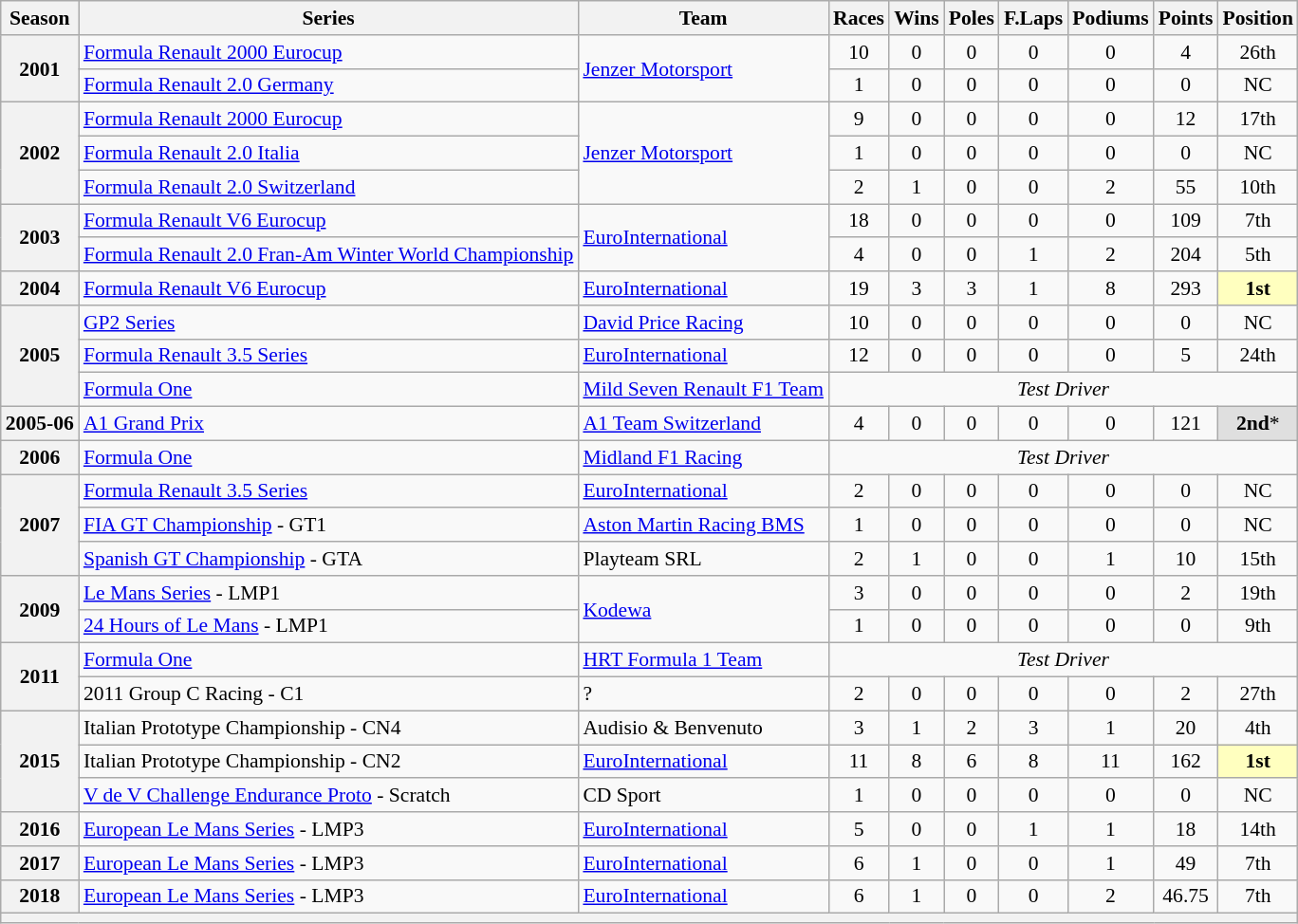<table class="wikitable" style="font-size: 90%; text-align:center">
<tr>
<th>Season</th>
<th>Series</th>
<th>Team</th>
<th>Races</th>
<th>Wins</th>
<th>Poles</th>
<th>F.Laps</th>
<th>Podiums</th>
<th>Points</th>
<th>Position</th>
</tr>
<tr>
<th rowspan=2>2001</th>
<td align=left><a href='#'>Formula Renault 2000 Eurocup</a></td>
<td rowspan=2 align=left><a href='#'>Jenzer Motorsport</a></td>
<td>10</td>
<td>0</td>
<td>0</td>
<td>0</td>
<td>0</td>
<td>4</td>
<td>26th</td>
</tr>
<tr>
<td align=left><a href='#'>Formula Renault 2.0 Germany</a></td>
<td>1</td>
<td>0</td>
<td>0</td>
<td>0</td>
<td>0</td>
<td>0</td>
<td>NC</td>
</tr>
<tr>
<th rowspan=3 align="center">2002</th>
<td align=left><a href='#'>Formula Renault 2000 Eurocup</a></td>
<td rowspan=3 align=left><a href='#'>Jenzer Motorsport</a></td>
<td>9</td>
<td>0</td>
<td>0</td>
<td>0</td>
<td>0</td>
<td>12</td>
<td align="center">17th</td>
</tr>
<tr>
<td align=left><a href='#'>Formula Renault 2.0 Italia</a></td>
<td>1</td>
<td>0</td>
<td>0</td>
<td>0</td>
<td>0</td>
<td>0</td>
<td align="center">NC</td>
</tr>
<tr>
<td align=left><a href='#'>Formula Renault 2.0 Switzerland</a></td>
<td>2</td>
<td>1</td>
<td>0</td>
<td>0</td>
<td>2</td>
<td>55</td>
<td align="center">10th</td>
</tr>
<tr>
<th rowspan=2 align="center">2003</th>
<td align=left><a href='#'>Formula Renault V6 Eurocup</a></td>
<td rowspan=2 align=left><a href='#'>EuroInternational</a></td>
<td>18</td>
<td>0</td>
<td>0</td>
<td>0</td>
<td>0</td>
<td>109</td>
<td align="center">7th</td>
</tr>
<tr>
<td align=left nowrap><a href='#'>Formula Renault 2.0 Fran-Am Winter World Championship</a></td>
<td>4</td>
<td>0</td>
<td>0</td>
<td>1</td>
<td>2</td>
<td>204</td>
<td align="center">5th</td>
</tr>
<tr>
<th>2004</th>
<td align=left><a href='#'>Formula Renault V6 Eurocup</a></td>
<td align=left><a href='#'>EuroInternational</a></td>
<td>19</td>
<td>3</td>
<td>3</td>
<td>1</td>
<td>8</td>
<td>293</td>
<td style="background:#FFFFBF;" align="center"><strong>1st</strong></td>
</tr>
<tr>
<th rowspan=3 align="center">2005</th>
<td align=left><a href='#'>GP2 Series</a></td>
<td align=left><a href='#'>David Price Racing</a></td>
<td>10</td>
<td>0</td>
<td>0</td>
<td>0</td>
<td>0</td>
<td>0</td>
<td align="center">NC</td>
</tr>
<tr>
<td align=left><a href='#'>Formula Renault 3.5 Series</a></td>
<td align=left><a href='#'>EuroInternational</a></td>
<td>12</td>
<td>0</td>
<td>0</td>
<td>0</td>
<td>0</td>
<td>5</td>
<td align="center">24th</td>
</tr>
<tr>
<td align=left><a href='#'>Formula One</a></td>
<td align=left nowrap><a href='#'>Mild Seven Renault F1 Team</a></td>
<td colspan=7><em>Test Driver</em></td>
</tr>
<tr>
<th nowrap>2005-06</th>
<td align=left><a href='#'>A1 Grand Prix</a></td>
<td align=left><a href='#'>A1 Team Switzerland</a></td>
<td>4</td>
<td>0</td>
<td>0</td>
<td>0</td>
<td>0</td>
<td>121</td>
<td style="background:#DFDFDF;" align="center"><strong>2nd</strong>*</td>
</tr>
<tr>
<th>2006</th>
<td align=left><a href='#'>Formula One</a></td>
<td align=left><a href='#'>Midland F1 Racing</a></td>
<td colspan=7><em>Test Driver</em></td>
</tr>
<tr>
<th rowspan=3 align="center">2007</th>
<td align=left><a href='#'>Formula Renault 3.5 Series</a></td>
<td align=left><a href='#'>EuroInternational</a></td>
<td>2</td>
<td>0</td>
<td>0</td>
<td>0</td>
<td>0</td>
<td>0</td>
<td align="center">NC</td>
</tr>
<tr>
<td align=left><a href='#'>FIA GT Championship</a> - GT1</td>
<td align=left><a href='#'>Aston Martin Racing BMS</a></td>
<td>1</td>
<td>0</td>
<td>0</td>
<td>0</td>
<td>0</td>
<td>0</td>
<td align="center">NC</td>
</tr>
<tr>
<td align=left><a href='#'>Spanish GT Championship</a> - GTA</td>
<td align=left>Playteam SRL</td>
<td>2</td>
<td>1</td>
<td>0</td>
<td>0</td>
<td>1</td>
<td>10</td>
<td align="center">15th</td>
</tr>
<tr>
<th rowspan=2>2009</th>
<td align=left><a href='#'>Le Mans Series</a> - LMP1</td>
<td rowspan=2 align=left><a href='#'>Kodewa</a></td>
<td>3</td>
<td>0</td>
<td>0</td>
<td>0</td>
<td>0</td>
<td>2</td>
<td align="center">19th</td>
</tr>
<tr>
<td align=left><a href='#'>24 Hours of Le Mans</a> - LMP1</td>
<td>1</td>
<td>0</td>
<td>0</td>
<td>0</td>
<td>0</td>
<td>0</td>
<td align="center">9th</td>
</tr>
<tr>
<th rowspan=2>2011</th>
<td align=left><a href='#'>Formula One</a></td>
<td align=left><a href='#'>HRT Formula 1 Team</a></td>
<td colspan=7><em>Test Driver</em></td>
</tr>
<tr>
<td align=left>2011 Group C Racing - C1</td>
<td align=left>?</td>
<td>2</td>
<td>0</td>
<td>0</td>
<td>0</td>
<td>0</td>
<td>2</td>
<td align="center">27th</td>
</tr>
<tr>
<th rowspan=3>2015</th>
<td align=left>Italian Prototype Championship - CN4</td>
<td align=left>Audisio & Benvenuto</td>
<td>3</td>
<td>1</td>
<td>2</td>
<td>3</td>
<td>1</td>
<td>20</td>
<td align="center">4th</td>
</tr>
<tr>
<td align=left>Italian Prototype Championship - CN2</td>
<td align=left><a href='#'>EuroInternational</a></td>
<td>11</td>
<td>8</td>
<td>6</td>
<td>8</td>
<td>11</td>
<td>162</td>
<td style="background:#FFFFBF;" align="center"><strong>1st</strong></td>
</tr>
<tr>
<td align=left><a href='#'>V de V Challenge Endurance Proto</a> - Scratch</td>
<td align=left>CD Sport</td>
<td>1</td>
<td>0</td>
<td>0</td>
<td>0</td>
<td>0</td>
<td>0</td>
<td align="center">NC</td>
</tr>
<tr>
<th>2016</th>
<td align=left><a href='#'>European Le Mans Series</a> - LMP3</td>
<td align=left><a href='#'>EuroInternational</a></td>
<td>5</td>
<td>0</td>
<td>0</td>
<td>1</td>
<td>1</td>
<td>18</td>
<td align="center">14th</td>
</tr>
<tr>
<th>2017</th>
<td align=left><a href='#'>European Le Mans Series</a> - LMP3</td>
<td align=left><a href='#'>EuroInternational</a></td>
<td>6</td>
<td>1</td>
<td>0</td>
<td>0</td>
<td>1</td>
<td>49</td>
<td align="center">7th</td>
</tr>
<tr>
<th>2018</th>
<td align=left><a href='#'>European Le Mans Series</a> - LMP3</td>
<td align=left><a href='#'>EuroInternational</a></td>
<td>6</td>
<td>1</td>
<td>0</td>
<td>0</td>
<td>2</td>
<td>46.75</td>
<td align="center">7th</td>
</tr>
<tr>
<th colspan="10"></th>
</tr>
</table>
